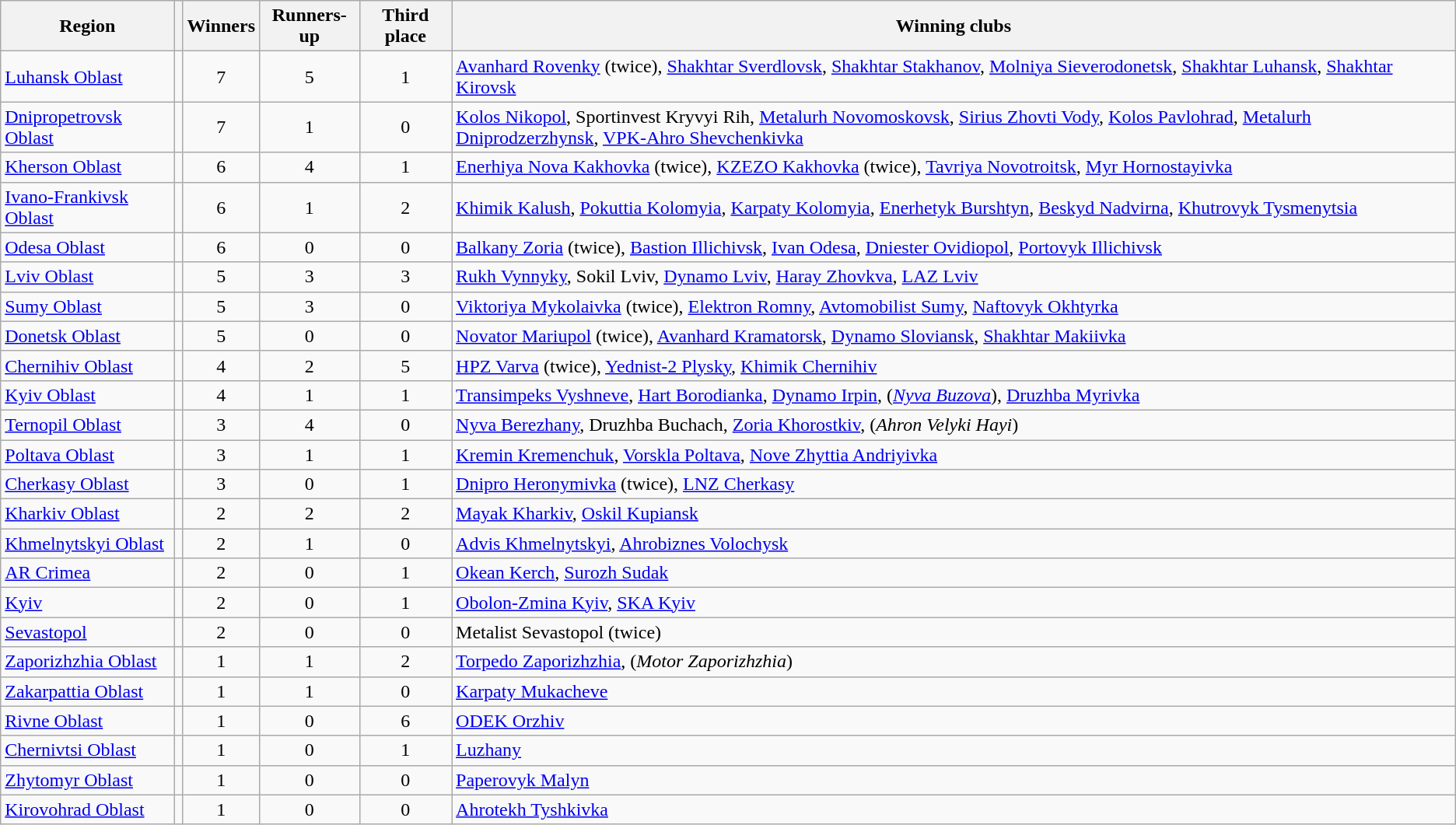<table class="wikitable sortable">
<tr>
<th>Region</th>
<th></th>
<th>Winners</th>
<th>Runners-up</th>
<th>Third place</th>
<th>Winning clubs</th>
</tr>
<tr>
<td><a href='#'>Luhansk Oblast</a></td>
<td align=center></td>
<td align=center>7</td>
<td align=center>5</td>
<td align=center>1</td>
<td><a href='#'>Avanhard Rovenky</a> (twice), <a href='#'>Shakhtar Sverdlovsk</a>, <a href='#'>Shakhtar Stakhanov</a>, <a href='#'>Molniya Sieverodonetsk</a>, <a href='#'>Shakhtar Luhansk</a>, <a href='#'>Shakhtar Kirovsk</a></td>
</tr>
<tr>
<td><a href='#'>Dnipropetrovsk Oblast</a></td>
<td align=center></td>
<td align=center>7</td>
<td align=center>1</td>
<td align=center>0</td>
<td><a href='#'>Kolos Nikopol</a>, Sportinvest Kryvyi Rih, <a href='#'>Metalurh Novomoskovsk</a>, <a href='#'>Sirius Zhovti Vody</a>, <a href='#'>Kolos Pavlohrad</a>, <a href='#'>Metalurh Dniprodzerzhynsk</a>, <a href='#'>VPK-Ahro Shevchenkivka</a></td>
</tr>
<tr>
<td><a href='#'>Kherson Oblast</a></td>
<td align=center></td>
<td align=center>6</td>
<td align=center>4</td>
<td align=center>1</td>
<td><a href='#'>Enerhiya Nova Kakhovka</a> (twice), <a href='#'>KZEZO Kakhovka</a> (twice), <a href='#'>Tavriya Novotroitsk</a>, <a href='#'>Myr Hornostayivka</a></td>
</tr>
<tr>
<td><a href='#'>Ivano-Frankivsk Oblast</a></td>
<td align=center></td>
<td align=center>6</td>
<td align=center>1</td>
<td align=center>2</td>
<td><a href='#'>Khimik Kalush</a>, <a href='#'>Pokuttia Kolomyia</a>, <a href='#'>Karpaty Kolomyia</a>, <a href='#'>Enerhetyk Burshtyn</a>, <a href='#'>Beskyd Nadvirna</a>, <a href='#'>Khutrovyk Tysmenytsia</a></td>
</tr>
<tr>
<td><a href='#'>Odesa Oblast</a></td>
<td align=center></td>
<td align=center>6</td>
<td align=center>0</td>
<td align=center>0</td>
<td><a href='#'>Balkany Zoria</a> (twice), <a href='#'>Bastion Illichivsk</a>, <a href='#'>Ivan Odesa</a>, <a href='#'>Dniester Ovidiopol</a>, <a href='#'>Portovyk Illichivsk</a></td>
</tr>
<tr>
<td><a href='#'>Lviv Oblast</a></td>
<td align=center></td>
<td align=center>5</td>
<td align=center>3</td>
<td align=center>3</td>
<td><a href='#'>Rukh Vynnyky</a>, Sokil Lviv, <a href='#'>Dynamo Lviv</a>, <a href='#'>Haray Zhovkva</a>, <a href='#'>LAZ Lviv</a></td>
</tr>
<tr>
<td><a href='#'>Sumy Oblast</a></td>
<td align=center></td>
<td align=center>5</td>
<td align=center>3</td>
<td align=center>0</td>
<td><a href='#'>Viktoriya Mykolaivka</a> (twice), <a href='#'>Elektron Romny</a>, <a href='#'>Avtomobilist Sumy</a>, <a href='#'>Naftovyk Okhtyrka</a></td>
</tr>
<tr>
<td><a href='#'>Donetsk Oblast</a></td>
<td align=center></td>
<td align=center>5</td>
<td align=center>0</td>
<td align=center>0</td>
<td><a href='#'>Novator Mariupol</a> (twice), <a href='#'>Avanhard Kramatorsk</a>, <a href='#'>Dynamo Sloviansk</a>, <a href='#'>Shakhtar Makiivka</a></td>
</tr>
<tr>
<td><a href='#'>Chernihiv Oblast</a></td>
<td align=center></td>
<td align=center>4</td>
<td align=center>2</td>
<td align=center>5</td>
<td><a href='#'>HPZ Varva</a> (twice), <a href='#'>Yednist-2 Plysky</a>, <a href='#'>Khimik Chernihiv</a></td>
</tr>
<tr>
<td><a href='#'>Kyiv Oblast</a></td>
<td align=center></td>
<td align=center>4</td>
<td align=center>1</td>
<td align=center>1</td>
<td><a href='#'>Transimpeks Vyshneve</a>, <a href='#'>Hart Borodianka</a>, <a href='#'>Dynamo Irpin</a>, (<em><a href='#'>Nyva Buzova</a></em>), <a href='#'>Druzhba Myrivka</a></td>
</tr>
<tr>
<td><a href='#'>Ternopil Oblast</a></td>
<td align=center></td>
<td align=center>3</td>
<td align=center>4</td>
<td align=center>0</td>
<td><a href='#'>Nyva Berezhany</a>, Druzhba Buchach, <a href='#'>Zoria Khorostkiv</a>, (<em>Ahron Velyki Hayi</em>)</td>
</tr>
<tr>
<td><a href='#'>Poltava Oblast</a></td>
<td align=center></td>
<td align=center>3</td>
<td align=center>1</td>
<td align=center>1</td>
<td><a href='#'>Kremin Kremenchuk</a>, <a href='#'>Vorskla Poltava</a>, <a href='#'>Nove Zhyttia Andriyivka</a></td>
</tr>
<tr>
<td><a href='#'>Cherkasy Oblast</a></td>
<td align=center></td>
<td align=center>3</td>
<td align=center>0</td>
<td align=center>1</td>
<td><a href='#'>Dnipro Heronymivka</a> (twice), <a href='#'>LNZ Cherkasy</a></td>
</tr>
<tr>
<td><a href='#'>Kharkiv Oblast</a></td>
<td align=center></td>
<td align=center>2</td>
<td align=center>2</td>
<td align=center>2</td>
<td><a href='#'>Mayak Kharkiv</a>, <a href='#'>Oskil Kupiansk</a></td>
</tr>
<tr>
<td><a href='#'>Khmelnytskyi Oblast</a></td>
<td align=center></td>
<td align=center>2</td>
<td align=center>1</td>
<td align=center>0</td>
<td><a href='#'>Advis Khmelnytskyi</a>, <a href='#'>Ahrobiznes Volochysk</a></td>
</tr>
<tr>
<td><a href='#'>AR Crimea</a></td>
<td align=center></td>
<td align=center>2</td>
<td align=center>0</td>
<td align=center>1</td>
<td><a href='#'>Okean Kerch</a>, <a href='#'>Surozh Sudak</a></td>
</tr>
<tr>
<td><a href='#'>Kyiv</a></td>
<td align=center></td>
<td align=center>2</td>
<td align=center>0</td>
<td align=center>1</td>
<td><a href='#'>Obolon-Zmina Kyiv</a>, <a href='#'>SKA Kyiv</a></td>
</tr>
<tr>
<td><a href='#'>Sevastopol</a></td>
<td align=center></td>
<td align=center>2</td>
<td align=center>0</td>
<td align=center>0</td>
<td>Metalist Sevastopol (twice)</td>
</tr>
<tr>
<td><a href='#'>Zaporizhzhia Oblast</a></td>
<td align=center></td>
<td align=center>1</td>
<td align=center>1</td>
<td align=center>2</td>
<td><a href='#'>Torpedo Zaporizhzhia</a>, (<em>Motor Zaporizhzhia</em>)</td>
</tr>
<tr>
<td><a href='#'>Zakarpattia Oblast</a></td>
<td align=center></td>
<td align=center>1</td>
<td align=center>1</td>
<td align=center>0</td>
<td><a href='#'>Karpaty Mukacheve</a></td>
</tr>
<tr>
<td><a href='#'>Rivne Oblast</a></td>
<td align=center></td>
<td align=center>1</td>
<td align=center>0</td>
<td align=center>6</td>
<td><a href='#'>ODEK Orzhiv</a></td>
</tr>
<tr>
<td><a href='#'>Chernivtsi Oblast</a></td>
<td align=center></td>
<td align=center>1</td>
<td align=center>0</td>
<td align=center>1</td>
<td><a href='#'>Luzhany</a></td>
</tr>
<tr>
<td><a href='#'>Zhytomyr Oblast</a></td>
<td align=center></td>
<td align=center>1</td>
<td align=center>0</td>
<td align=center>0</td>
<td><a href='#'>Paperovyk Malyn</a></td>
</tr>
<tr>
<td><a href='#'>Kirovohrad Oblast</a></td>
<td align=center></td>
<td align=center>1</td>
<td align=center>0</td>
<td align=center>0</td>
<td><a href='#'>Ahrotekh Tyshkivka</a></td>
</tr>
</table>
